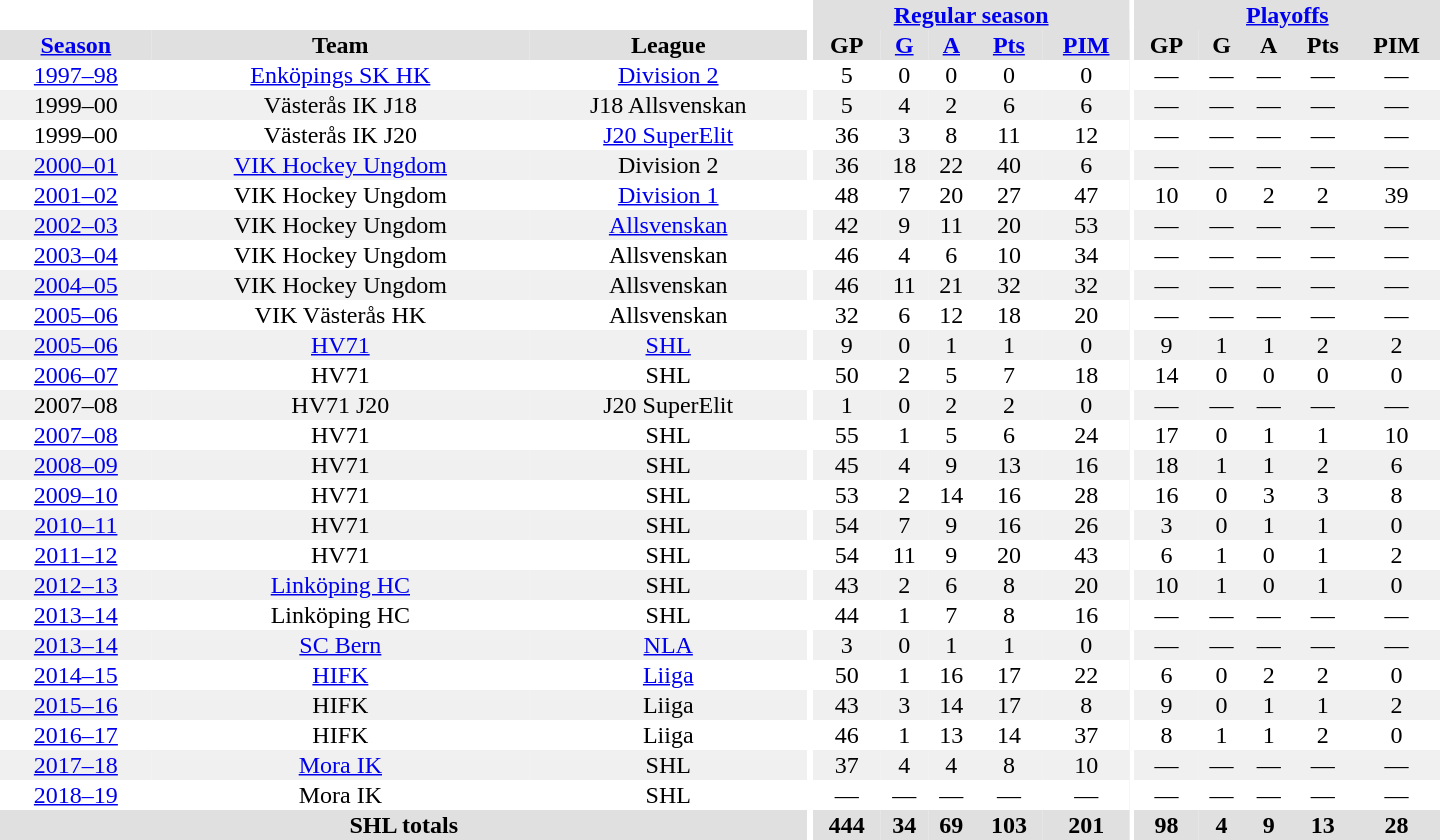<table border="0" cellpadding="1" cellspacing="0" style="text-align:center; width:60em">
<tr bgcolor="#e0e0e0">
<th colspan="3" bgcolor="#ffffff"></th>
<th rowspan="99" bgcolor="#ffffff"></th>
<th colspan="5"><a href='#'>Regular season</a></th>
<th rowspan="99" bgcolor="#ffffff"></th>
<th colspan="5"><a href='#'>Playoffs</a></th>
</tr>
<tr bgcolor="#e0e0e0">
<th><a href='#'>Season</a></th>
<th>Team</th>
<th>League</th>
<th>GP</th>
<th><a href='#'>G</a></th>
<th><a href='#'>A</a></th>
<th><a href='#'>Pts</a></th>
<th><a href='#'>PIM</a></th>
<th>GP</th>
<th>G</th>
<th>A</th>
<th>Pts</th>
<th>PIM</th>
</tr>
<tr>
<td><a href='#'>1997–98</a></td>
<td><a href='#'>Enköpings SK HK</a></td>
<td><a href='#'>Division 2</a></td>
<td>5</td>
<td>0</td>
<td>0</td>
<td>0</td>
<td>0</td>
<td>—</td>
<td>—</td>
<td>—</td>
<td>—</td>
<td>—</td>
</tr>
<tr bgcolor="#f0f0f0">
<td>1999–00</td>
<td>Västerås IK J18</td>
<td>J18 Allsvenskan</td>
<td>5</td>
<td>4</td>
<td>2</td>
<td>6</td>
<td>6</td>
<td>—</td>
<td>—</td>
<td>—</td>
<td>—</td>
<td>—</td>
</tr>
<tr>
<td>1999–00</td>
<td>Västerås IK J20</td>
<td><a href='#'>J20 SuperElit</a></td>
<td>36</td>
<td>3</td>
<td>8</td>
<td>11</td>
<td>12</td>
<td>—</td>
<td>—</td>
<td>—</td>
<td>—</td>
<td>—</td>
</tr>
<tr bgcolor="#f0f0f0">
<td><a href='#'>2000–01</a></td>
<td><a href='#'>VIK Hockey Ungdom</a></td>
<td>Division 2</td>
<td>36</td>
<td>18</td>
<td>22</td>
<td>40</td>
<td>6</td>
<td>—</td>
<td>—</td>
<td>—</td>
<td>—</td>
<td>—</td>
</tr>
<tr>
<td><a href='#'>2001–02</a></td>
<td>VIK Hockey Ungdom</td>
<td><a href='#'>Division 1</a></td>
<td>48</td>
<td>7</td>
<td>20</td>
<td>27</td>
<td>47</td>
<td>10</td>
<td>0</td>
<td>2</td>
<td>2</td>
<td>39</td>
</tr>
<tr bgcolor="#f0f0f0">
<td><a href='#'>2002–03</a></td>
<td>VIK Hockey Ungdom</td>
<td><a href='#'>Allsvenskan</a></td>
<td>42</td>
<td>9</td>
<td>11</td>
<td>20</td>
<td>53</td>
<td>—</td>
<td>—</td>
<td>—</td>
<td>—</td>
<td>—</td>
</tr>
<tr>
<td><a href='#'>2003–04</a></td>
<td>VIK Hockey Ungdom</td>
<td>Allsvenskan</td>
<td>46</td>
<td>4</td>
<td>6</td>
<td>10</td>
<td>34</td>
<td>—</td>
<td>—</td>
<td>—</td>
<td>—</td>
<td>—</td>
</tr>
<tr bgcolor="#f0f0f0">
<td><a href='#'>2004–05</a></td>
<td>VIK Hockey Ungdom</td>
<td>Allsvenskan</td>
<td>46</td>
<td>11</td>
<td>21</td>
<td>32</td>
<td>32</td>
<td>—</td>
<td>—</td>
<td>—</td>
<td>—</td>
<td>—</td>
</tr>
<tr>
<td><a href='#'>2005–06</a></td>
<td>VIK Västerås HK</td>
<td>Allsvenskan</td>
<td>32</td>
<td>6</td>
<td>12</td>
<td>18</td>
<td>20</td>
<td>—</td>
<td>—</td>
<td>—</td>
<td>—</td>
<td>—</td>
</tr>
<tr bgcolor="#f0f0f0">
<td><a href='#'>2005–06</a></td>
<td><a href='#'>HV71</a></td>
<td><a href='#'>SHL</a></td>
<td>9</td>
<td>0</td>
<td>1</td>
<td>1</td>
<td>0</td>
<td>9</td>
<td>1</td>
<td>1</td>
<td>2</td>
<td>2</td>
</tr>
<tr>
<td><a href='#'>2006–07</a></td>
<td>HV71</td>
<td>SHL</td>
<td>50</td>
<td>2</td>
<td>5</td>
<td>7</td>
<td>18</td>
<td>14</td>
<td>0</td>
<td>0</td>
<td>0</td>
<td>0</td>
</tr>
<tr bgcolor="#f0f0f0">
<td>2007–08</td>
<td>HV71 J20</td>
<td>J20 SuperElit</td>
<td>1</td>
<td>0</td>
<td>2</td>
<td>2</td>
<td>0</td>
<td>—</td>
<td>—</td>
<td>—</td>
<td>—</td>
<td>—</td>
</tr>
<tr>
<td><a href='#'>2007–08</a></td>
<td>HV71</td>
<td>SHL</td>
<td>55</td>
<td>1</td>
<td>5</td>
<td>6</td>
<td>24</td>
<td>17</td>
<td>0</td>
<td>1</td>
<td>1</td>
<td>10</td>
</tr>
<tr bgcolor="#f0f0f0">
<td><a href='#'>2008–09</a></td>
<td>HV71</td>
<td>SHL</td>
<td>45</td>
<td>4</td>
<td>9</td>
<td>13</td>
<td>16</td>
<td>18</td>
<td>1</td>
<td>1</td>
<td>2</td>
<td>6</td>
</tr>
<tr>
<td><a href='#'>2009–10</a></td>
<td>HV71</td>
<td>SHL</td>
<td>53</td>
<td>2</td>
<td>14</td>
<td>16</td>
<td>28</td>
<td>16</td>
<td>0</td>
<td>3</td>
<td>3</td>
<td>8</td>
</tr>
<tr bgcolor="#f0f0f0">
<td><a href='#'>2010–11</a></td>
<td>HV71</td>
<td>SHL</td>
<td>54</td>
<td>7</td>
<td>9</td>
<td>16</td>
<td>26</td>
<td>3</td>
<td>0</td>
<td>1</td>
<td>1</td>
<td>0</td>
</tr>
<tr>
<td><a href='#'>2011–12</a></td>
<td>HV71</td>
<td>SHL</td>
<td>54</td>
<td>11</td>
<td>9</td>
<td>20</td>
<td>43</td>
<td>6</td>
<td>1</td>
<td>0</td>
<td>1</td>
<td>2</td>
</tr>
<tr bgcolor="#f0f0f0">
<td><a href='#'>2012–13</a></td>
<td><a href='#'>Linköping HC</a></td>
<td>SHL</td>
<td>43</td>
<td>2</td>
<td>6</td>
<td>8</td>
<td>20</td>
<td>10</td>
<td>1</td>
<td>0</td>
<td>1</td>
<td>0</td>
</tr>
<tr>
<td><a href='#'>2013–14</a></td>
<td>Linköping HC</td>
<td>SHL</td>
<td>44</td>
<td>1</td>
<td>7</td>
<td>8</td>
<td>16</td>
<td>—</td>
<td>—</td>
<td>—</td>
<td>—</td>
<td>—</td>
</tr>
<tr bgcolor="#f0f0f0">
<td><a href='#'>2013–14</a></td>
<td><a href='#'>SC Bern</a></td>
<td><a href='#'>NLA</a></td>
<td>3</td>
<td>0</td>
<td>1</td>
<td>1</td>
<td>0</td>
<td>—</td>
<td>—</td>
<td>—</td>
<td>—</td>
<td>—</td>
</tr>
<tr>
<td><a href='#'>2014–15</a></td>
<td><a href='#'>HIFK</a></td>
<td><a href='#'>Liiga</a></td>
<td>50</td>
<td>1</td>
<td>16</td>
<td>17</td>
<td>22</td>
<td>6</td>
<td>0</td>
<td>2</td>
<td>2</td>
<td>0</td>
</tr>
<tr bgcolor="#f0f0f0">
<td><a href='#'>2015–16</a></td>
<td>HIFK</td>
<td>Liiga</td>
<td>43</td>
<td>3</td>
<td>14</td>
<td>17</td>
<td>8</td>
<td>9</td>
<td>0</td>
<td>1</td>
<td>1</td>
<td>2</td>
</tr>
<tr>
<td><a href='#'>2016–17</a></td>
<td>HIFK</td>
<td>Liiga</td>
<td>46</td>
<td>1</td>
<td>13</td>
<td>14</td>
<td>37</td>
<td>8</td>
<td>1</td>
<td>1</td>
<td>2</td>
<td>0</td>
</tr>
<tr bgcolor="#f0f0f0">
<td><a href='#'>2017–18</a></td>
<td><a href='#'>Mora IK</a></td>
<td>SHL</td>
<td>37</td>
<td>4</td>
<td>4</td>
<td>8</td>
<td>10</td>
<td>—</td>
<td>—</td>
<td>—</td>
<td>—</td>
<td>—</td>
</tr>
<tr>
<td><a href='#'>2018–19</a></td>
<td>Mora IK</td>
<td>SHL</td>
<td>—</td>
<td>—</td>
<td>—</td>
<td>—</td>
<td>—</td>
<td>—</td>
<td>—</td>
<td>—</td>
<td>—</td>
<td>—</td>
</tr>
<tr>
</tr>
<tr ALIGN="center" bgcolor="#e0e0e0">
<th colspan="3">SHL totals</th>
<th ALIGN="center">444</th>
<th ALIGN="center">34</th>
<th ALIGN="center">69</th>
<th ALIGN="center">103</th>
<th ALIGN="center">201</th>
<th ALIGN="center">98</th>
<th ALIGN="center">4</th>
<th ALIGN="center">9</th>
<th ALIGN="center">13</th>
<th ALIGN="center">28</th>
</tr>
</table>
